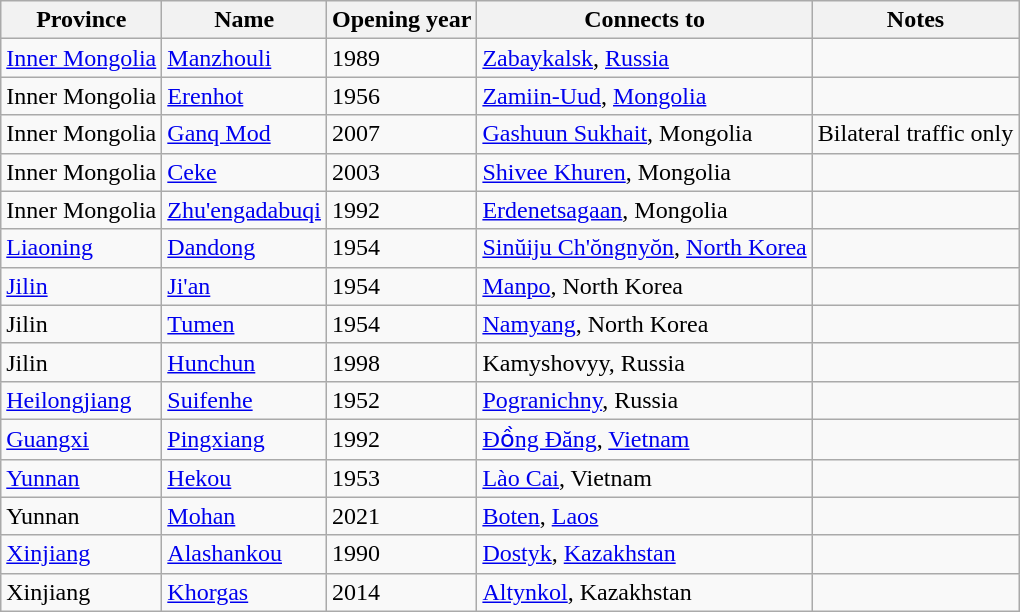<table class="wikitable sortable">
<tr>
<th>Province</th>
<th>Name</th>
<th>Opening year</th>
<th>Connects to</th>
<th>Notes</th>
</tr>
<tr>
<td><a href='#'>Inner Mongolia</a></td>
<td><a href='#'>Manzhouli</a></td>
<td>1989</td>
<td><a href='#'>Zabaykalsk</a>, <a href='#'>Russia</a></td>
<td></td>
</tr>
<tr>
<td>Inner Mongolia</td>
<td><a href='#'>Erenhot</a></td>
<td>1956</td>
<td><a href='#'>Zamiin-Uud</a>, <a href='#'>Mongolia</a></td>
</tr>
<tr>
<td>Inner Mongolia</td>
<td><a href='#'>Ganq Mod</a></td>
<td>2007</td>
<td><a href='#'>Gashuun Sukhait</a>, Mongolia</td>
<td>Bilateral traffic only</td>
</tr>
<tr>
<td>Inner Mongolia</td>
<td><a href='#'>Ceke</a></td>
<td>2003</td>
<td><a href='#'>Shivee Khuren</a>, Mongolia</td>
<td></td>
</tr>
<tr>
<td>Inner Mongolia</td>
<td><a href='#'>Zhu'engadabuqi</a></td>
<td>1992</td>
<td><a href='#'>Erdenetsagaan</a>, Mongolia</td>
<td></td>
</tr>
<tr>
<td><a href='#'>Liaoning</a></td>
<td><a href='#'>Dandong</a></td>
<td>1954</td>
<td><a href='#'>Sinŭiju Ch'ŏngnyŏn</a>, <a href='#'>North Korea</a></td>
<td></td>
</tr>
<tr>
<td><a href='#'>Jilin</a></td>
<td><a href='#'>Ji'an</a></td>
<td>1954</td>
<td><a href='#'>Manpo</a>, North Korea</td>
<td></td>
</tr>
<tr>
<td>Jilin</td>
<td><a href='#'>Tumen</a></td>
<td>1954</td>
<td><a href='#'>Namyang</a>, North Korea</td>
<td></td>
</tr>
<tr>
<td>Jilin</td>
<td><a href='#'>Hunchun</a></td>
<td>1998</td>
<td>Kamyshovyy, Russia</td>
<td></td>
</tr>
<tr>
<td><a href='#'>Heilongjiang</a></td>
<td><a href='#'>Suifenhe</a></td>
<td>1952</td>
<td><a href='#'>Pogranichny</a>, Russia</td>
<td></td>
</tr>
<tr>
<td><a href='#'>Guangxi</a></td>
<td><a href='#'>Pingxiang</a></td>
<td>1992</td>
<td><a href='#'>Đồng Đăng</a>, <a href='#'>Vietnam</a></td>
<td></td>
</tr>
<tr>
<td><a href='#'>Yunnan</a></td>
<td><a href='#'>Hekou</a></td>
<td>1953</td>
<td><a href='#'>Lào Cai</a>, Vietnam</td>
<td></td>
</tr>
<tr>
<td>Yunnan</td>
<td><a href='#'>Mohan</a></td>
<td>2021</td>
<td><a href='#'>Boten</a>, <a href='#'>Laos</a></td>
<td></td>
</tr>
<tr>
<td><a href='#'>Xinjiang</a></td>
<td><a href='#'>Alashankou</a></td>
<td>1990</td>
<td><a href='#'>Dostyk</a>, <a href='#'>Kazakhstan</a></td>
<td></td>
</tr>
<tr>
<td>Xinjiang</td>
<td><a href='#'>Khorgas</a></td>
<td>2014</td>
<td><a href='#'>Altynkol</a>, Kazakhstan</td>
<td></td>
</tr>
</table>
